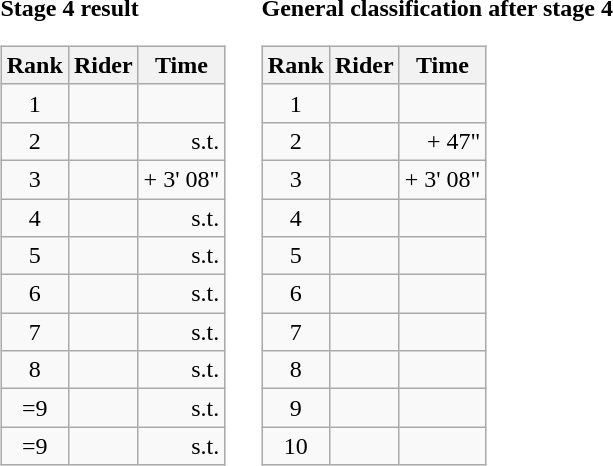<table>
<tr>
<td><strong>Stage 4 result</strong><br><table class="wikitable">
<tr>
<th scope="col">Rank</th>
<th scope="col">Rider</th>
<th scope="col">Time</th>
</tr>
<tr>
<td style="text-align:center;">1</td>
<td></td>
<td style="text-align:right;"></td>
</tr>
<tr>
<td style="text-align:center;">2</td>
<td></td>
<td style="text-align:right;">s.t.</td>
</tr>
<tr>
<td style="text-align:center;">3</td>
<td></td>
<td style="text-align:right;">+ 3' 08"</td>
</tr>
<tr>
<td style="text-align:center;">4</td>
<td></td>
<td style="text-align:right;">s.t.</td>
</tr>
<tr>
<td style="text-align:center;">5</td>
<td></td>
<td style="text-align:right;">s.t.</td>
</tr>
<tr>
<td style="text-align:center;">6</td>
<td></td>
<td style="text-align:right;">s.t.</td>
</tr>
<tr>
<td style="text-align:center;">7</td>
<td></td>
<td style="text-align:right;">s.t.</td>
</tr>
<tr>
<td style="text-align:center;">8</td>
<td></td>
<td style="text-align:right;">s.t.</td>
</tr>
<tr>
<td style="text-align:center;">=9</td>
<td></td>
<td style="text-align:right;">s.t.</td>
</tr>
<tr>
<td style="text-align:center;">=9</td>
<td></td>
<td style="text-align:right;">s.t.</td>
</tr>
</table>
</td>
<td></td>
<td><strong>General classification after stage 4</strong><br><table class="wikitable">
<tr>
<th scope="col">Rank</th>
<th scope="col">Rider</th>
<th scope="col">Time</th>
</tr>
<tr>
<td style="text-align:center;">1</td>
<td></td>
<td style="text-align:right;"></td>
</tr>
<tr>
<td style="text-align:center;">2</td>
<td></td>
<td style="text-align:right;">+ 47"</td>
</tr>
<tr>
<td style="text-align:center;">3</td>
<td></td>
<td style="text-align:right;">+ 3' 08"</td>
</tr>
<tr>
<td style="text-align:center;">4</td>
<td></td>
<td></td>
</tr>
<tr>
<td style="text-align:center;">5</td>
<td></td>
<td></td>
</tr>
<tr>
<td style="text-align:center;">6</td>
<td></td>
<td></td>
</tr>
<tr>
<td style="text-align:center;">7</td>
<td></td>
<td></td>
</tr>
<tr>
<td style="text-align:center;">8</td>
<td></td>
<td></td>
</tr>
<tr>
<td style="text-align:center;">9</td>
<td></td>
<td></td>
</tr>
<tr>
<td style="text-align:center;">10</td>
<td></td>
<td></td>
</tr>
</table>
</td>
</tr>
</table>
